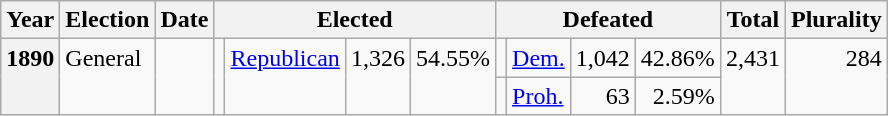<table class="wikitable">
<tr>
<th>Year</th>
<th>Election</th>
<th>Date</th>
<th colspan="4">Elected</th>
<th colspan="4">Defeated</th>
<th>Total</th>
<th>Plurality</th>
</tr>
<tr>
<th rowspan="2" valign="top">1890</th>
<td rowspan="2" valign="top">General</td>
<td rowspan="2" valign="top"></td>
<td rowspan="2" valign="top"></td>
<td rowspan="2" valign="top" ><a href='#'>Republican</a></td>
<td rowspan="2" align="right" valign="top">1,326</td>
<td rowspan="2" align="right" valign="top">54.55%</td>
<td valign="top"></td>
<td valign="top" ><a href='#'>Dem.</a></td>
<td align="right" valign="top">1,042</td>
<td align="right" valign="top">42.86%</td>
<td rowspan="2" align="right" valign="top">2,431</td>
<td rowspan="2" align="right" valign="top">284</td>
</tr>
<tr>
<td valign="top"></td>
<td valign="top" ><a href='#'>Proh.</a></td>
<td align="right" valign="top">63</td>
<td align="right" valign="top">2.59%</td>
</tr>
</table>
